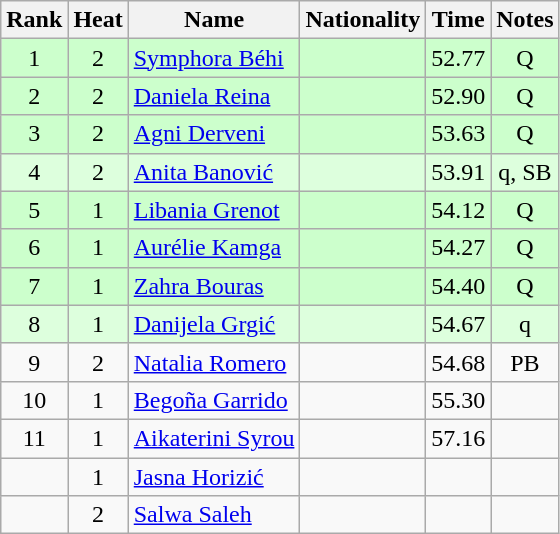<table class="wikitable sortable" style="text-align:center">
<tr>
<th>Rank</th>
<th>Heat</th>
<th>Name</th>
<th>Nationality</th>
<th>Time</th>
<th>Notes</th>
</tr>
<tr bgcolor=ccffcc>
<td>1</td>
<td>2</td>
<td align=left><a href='#'>Symphora Béhi</a></td>
<td align=left></td>
<td>52.77</td>
<td>Q</td>
</tr>
<tr bgcolor=ccffcc>
<td>2</td>
<td>2</td>
<td align=left><a href='#'>Daniela Reina</a></td>
<td align=left></td>
<td>52.90</td>
<td>Q</td>
</tr>
<tr bgcolor=ccffcc>
<td>3</td>
<td>2</td>
<td align=left><a href='#'>Agni Derveni</a></td>
<td align=left></td>
<td>53.63</td>
<td>Q</td>
</tr>
<tr bgcolor=ddffdd>
<td>4</td>
<td>2</td>
<td align=left><a href='#'>Anita Banović</a></td>
<td align=left></td>
<td>53.91</td>
<td>q, SB</td>
</tr>
<tr bgcolor=ccffcc>
<td>5</td>
<td>1</td>
<td align=left><a href='#'>Libania Grenot</a></td>
<td align=left></td>
<td>54.12</td>
<td>Q</td>
</tr>
<tr bgcolor=ccffcc>
<td>6</td>
<td>1</td>
<td align=left><a href='#'>Aurélie Kamga</a></td>
<td align=left></td>
<td>54.27</td>
<td>Q</td>
</tr>
<tr bgcolor=ccffcc>
<td>7</td>
<td>1</td>
<td align=left><a href='#'>Zahra Bouras</a></td>
<td align=left></td>
<td>54.40</td>
<td>Q</td>
</tr>
<tr bgcolor=ddffdd>
<td>8</td>
<td>1</td>
<td align=left><a href='#'>Danijela Grgić</a></td>
<td align=left></td>
<td>54.67</td>
<td>q</td>
</tr>
<tr>
<td>9</td>
<td>2</td>
<td align=left><a href='#'>Natalia Romero</a></td>
<td align=left></td>
<td>54.68</td>
<td>PB</td>
</tr>
<tr>
<td>10</td>
<td>1</td>
<td align=left><a href='#'>Begoña Garrido</a></td>
<td align=left></td>
<td>55.30</td>
<td></td>
</tr>
<tr>
<td>11</td>
<td>1</td>
<td align=left><a href='#'>Aikaterini Syrou</a></td>
<td align=left></td>
<td>57.16</td>
<td></td>
</tr>
<tr>
<td></td>
<td>1</td>
<td align=left><a href='#'>Jasna Horizić</a></td>
<td align=left></td>
<td></td>
<td></td>
</tr>
<tr>
<td></td>
<td>2</td>
<td align=left><a href='#'>Salwa Saleh</a></td>
<td align=left></td>
<td></td>
<td></td>
</tr>
</table>
